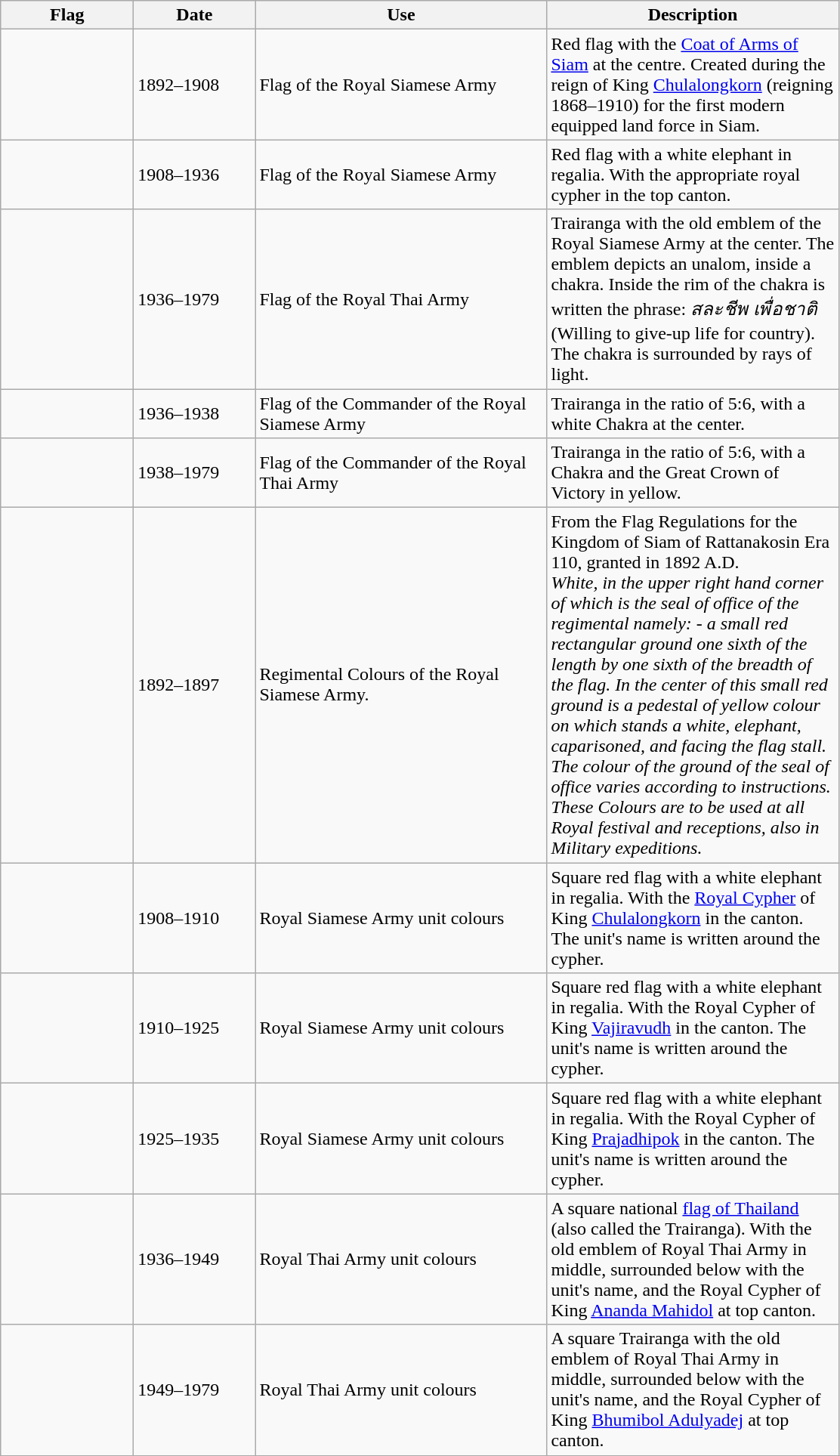<table class="wikitable">
<tr>
<th width="110">Flag</th>
<th width="100">Date</th>
<th width="250">Use</th>
<th width="250">Description</th>
</tr>
<tr>
<td></td>
<td>1892–1908</td>
<td>Flag of the Royal Siamese Army</td>
<td>Red flag with the <a href='#'>Coat of Arms of Siam</a> at the centre. Created during the reign of King <a href='#'>Chulalongkorn</a> (reigning 1868–1910) for the first modern equipped land force in Siam.</td>
</tr>
<tr>
<td></td>
<td>1908–1936</td>
<td>Flag of the Royal Siamese Army</td>
<td>Red flag with a white elephant in regalia. With the appropriate royal cypher in the top canton.</td>
</tr>
<tr>
<td></td>
<td>1936–1979</td>
<td>Flag of the Royal Thai Army</td>
<td>Trairanga with the old emblem of the Royal Siamese Army at the center. The emblem depicts an unalom, inside a chakra. Inside the rim of the chakra is written the phrase: <em>สละชีพ เพื่อชาติ</em> (Willing to give-up life for country). The chakra is surrounded by rays of light.</td>
</tr>
<tr>
<td></td>
<td>1936–1938</td>
<td>Flag of the Commander of the Royal Siamese Army</td>
<td>Trairanga in the ratio of 5:6, with a white Chakra at the center.</td>
</tr>
<tr>
<td></td>
<td>1938–1979</td>
<td>Flag of the Commander of the Royal Thai Army</td>
<td>Trairanga in the ratio of 5:6, with a Chakra and the Great Crown of Victory in yellow.</td>
</tr>
<tr>
<td></td>
<td>1892–1897</td>
<td>Regimental Colours of the Royal Siamese Army.</td>
<td>From the Flag Regulations for the Kingdom of Siam of Rattanakosin Era 110, granted in 1892 A.D.<br><em>White, in the upper right hand corner of which is the seal of office of the regimental namely: - a small red rectangular ground one sixth of the length by one sixth of the breadth of the flag. In the center of this small red ground is a pedestal of yellow colour on which stands a white, elephant, caparisoned, and facing the flag stall.</em><br><em>The colour of the ground of the seal of office varies according to instructions.</em><br><em>These Colours are to be used at all Royal festival and receptions, also in Military expeditions.</em></td>
</tr>
<tr>
<td></td>
<td>1908–1910</td>
<td>Royal Siamese Army unit colours</td>
<td>Square red flag with a white elephant in regalia. With the <a href='#'>Royal Cypher</a> of King <a href='#'>Chulalongkorn</a> in the canton. The unit's name is written around the cypher.</td>
</tr>
<tr>
<td></td>
<td>1910–1925</td>
<td>Royal Siamese Army unit colours</td>
<td>Square red flag with a white elephant in regalia. With the Royal Cypher of King <a href='#'>Vajiravudh</a> in the canton. The unit's name is written around the cypher.</td>
</tr>
<tr>
<td></td>
<td>1925–1935</td>
<td>Royal Siamese Army unit colours</td>
<td>Square red flag with a white elephant in regalia. With the Royal Cypher of King <a href='#'>Prajadhipok</a> in the canton. The unit's name is written around the cypher.</td>
</tr>
<tr>
<td></td>
<td>1936–1949</td>
<td>Royal Thai Army unit colours</td>
<td>A square national <a href='#'>flag of Thailand</a> (also called the Trairanga). With the old  emblem of Royal Thai Army in middle, surrounded below with the unit's name, and the Royal Cypher of King <a href='#'>Ananda Mahidol</a> at top canton.</td>
</tr>
<tr>
<td></td>
<td>1949–1979</td>
<td>Royal Thai Army unit colours</td>
<td>A square Trairanga with the old emblem of Royal Thai Army in middle, surrounded below with the unit's name, and the Royal Cypher of King <a href='#'>Bhumibol Adulyadej</a> at top canton.</td>
</tr>
<tr>
</tr>
</table>
